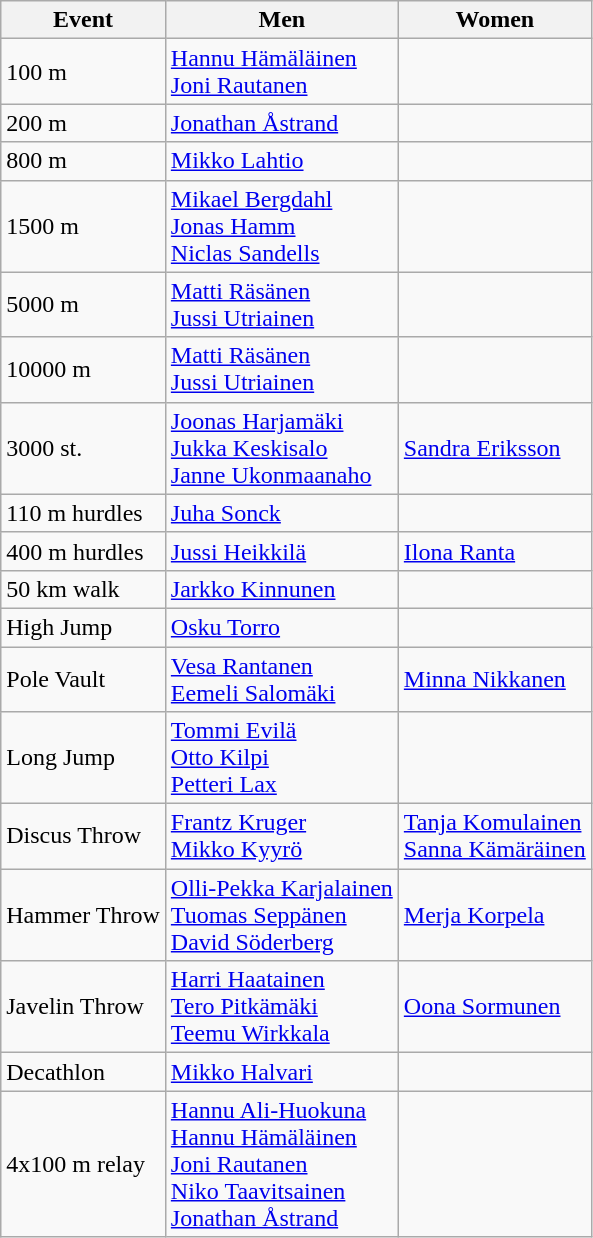<table class=wikitable style="font-size:100%">
<tr>
<th>Event</th>
<th>Men</th>
<th>Women</th>
</tr>
<tr>
<td>100 m</td>
<td><a href='#'>Hannu Hämäläinen</a> <br> <a href='#'>Joni Rautanen</a></td>
<td></td>
</tr>
<tr>
<td>200 m</td>
<td><a href='#'>Jonathan Åstrand</a></td>
<td></td>
</tr>
<tr>
<td>800 m</td>
<td><a href='#'>Mikko Lahtio</a></td>
<td></td>
</tr>
<tr>
<td>1500 m</td>
<td><a href='#'>Mikael Bergdahl</a> <br> <a href='#'>Jonas Hamm</a> <br> <a href='#'>Niclas Sandells</a></td>
<td></td>
</tr>
<tr>
<td>5000 m</td>
<td><a href='#'>Matti Räsänen</a> <br> <a href='#'>Jussi Utriainen</a></td>
<td></td>
</tr>
<tr>
<td>10000 m</td>
<td><a href='#'>Matti Räsänen</a> <br> <a href='#'>Jussi Utriainen</a></td>
<td></td>
</tr>
<tr>
<td>3000 st.</td>
<td><a href='#'>Joonas Harjamäki</a> <br> <a href='#'>Jukka Keskisalo</a> <br> <a href='#'>Janne Ukonmaanaho</a></td>
<td><a href='#'>Sandra Eriksson</a></td>
</tr>
<tr>
<td>110 m hurdles</td>
<td><a href='#'>Juha Sonck</a></td>
<td></td>
</tr>
<tr>
<td>400 m hurdles</td>
<td><a href='#'>Jussi Heikkilä</a></td>
<td><a href='#'>Ilona Ranta</a></td>
</tr>
<tr>
<td>50 km walk</td>
<td><a href='#'>Jarkko Kinnunen</a></td>
<td></td>
</tr>
<tr>
<td>High Jump</td>
<td><a href='#'>Osku Torro</a></td>
<td></td>
</tr>
<tr>
<td>Pole Vault</td>
<td><a href='#'>Vesa Rantanen</a> <br> <a href='#'>Eemeli Salomäki</a></td>
<td><a href='#'>Minna Nikkanen</a></td>
</tr>
<tr>
<td>Long Jump</td>
<td><a href='#'>Tommi Evilä</a> <br> <a href='#'>Otto Kilpi</a> <br> <a href='#'>Petteri Lax</a></td>
<td></td>
</tr>
<tr>
<td>Discus Throw</td>
<td><a href='#'>Frantz Kruger</a> <br> <a href='#'>Mikko Kyyrö</a></td>
<td><a href='#'>Tanja Komulainen</a> <br> <a href='#'>Sanna Kämäräinen</a></td>
</tr>
<tr>
<td>Hammer Throw</td>
<td><a href='#'>Olli-Pekka Karjalainen</a> <br> <a href='#'>Tuomas Seppänen</a> <br> <a href='#'>David Söderberg</a></td>
<td><a href='#'>Merja Korpela</a></td>
</tr>
<tr>
<td>Javelin Throw</td>
<td><a href='#'>Harri Haatainen</a> <br> <a href='#'>Tero Pitkämäki</a> <br> <a href='#'>Teemu Wirkkala</a></td>
<td><a href='#'>Oona Sormunen</a></td>
</tr>
<tr>
<td>Decathlon</td>
<td><a href='#'>Mikko Halvari</a></td>
<td></td>
</tr>
<tr>
<td>4x100 m relay</td>
<td><a href='#'>Hannu Ali-Huokuna</a> <br> <a href='#'>Hannu Hämäläinen</a> <br> <a href='#'>Joni Rautanen</a> <br> <a href='#'>Niko Taavitsainen</a> <br> <a href='#'>Jonathan Åstrand</a></td>
</tr>
</table>
